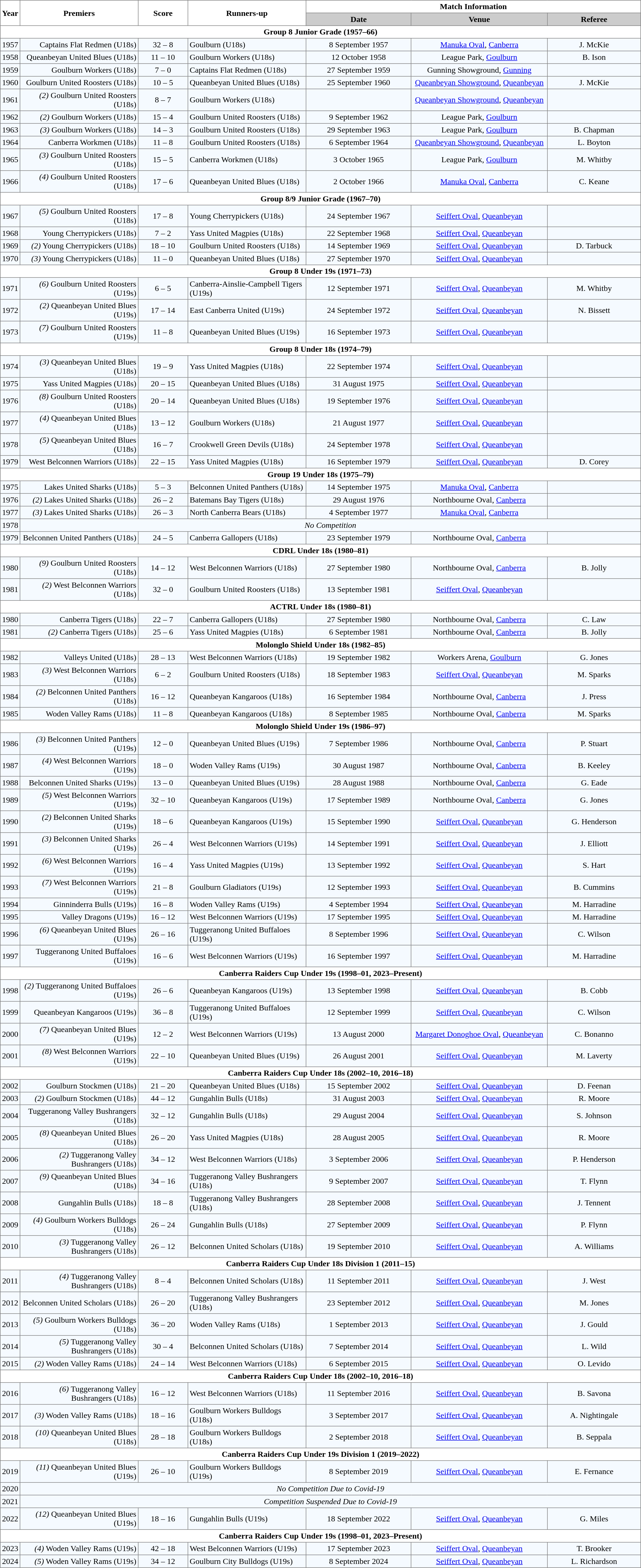<table width="100%" cellspacing="0" cellpadding="3" border="1" style="border-collapse:collapse;  text-align:center;">
<tr>
<th rowspan="2">Year</th>
<th rowspan="2" width="19%">Premiers</th>
<th rowspan="2" width="8%">Score</th>
<th rowspan="2" width="19%">Runners-up</th>
<th colspan="3">Match Information</th>
</tr>
<tr style="background:#CCCCCC">
<th width="17%">Date</th>
<th width="22%">Venue</th>
<th width="50%">Referee</th>
</tr>
<tr>
<th colspan="7">Group 8 Junior Grade (1957–66)</th>
</tr>
<tr style="text-align:center; background:#f5faff;">
<td>1957</td>
<td align="right">Captains Flat Redmen (U18s) </td>
<td>32 – 8</td>
<td align="left"> Goulburn (U18s)</td>
<td>8 September 1957</td>
<td><a href='#'>Manuka Oval</a>, <a href='#'>Canberra</a></td>
<td>J. McKie</td>
</tr>
<tr style="text-align:center; background:#f5faff;">
<td>1958</td>
<td align="right">Queanbeyan United Blues (U18s) </td>
<td>11 – 10</td>
<td align="left"> Goulburn Workers (U18s)</td>
<td>12 October 1958</td>
<td>League Park, <a href='#'>Goulburn</a></td>
<td>B. Ison</td>
</tr>
<tr style="text-align:center; background:#f5faff;">
<td>1959</td>
<td align="right">Goulburn Workers (U18s) </td>
<td>7 – 0</td>
<td align="left"> Captains Flat Redmen (U18s)</td>
<td>27 September 1959</td>
<td>Gunning Showground, <a href='#'>Gunning</a></td>
<td></td>
</tr>
<tr style="text-align:center; background:#f5faff;">
<td>1960</td>
<td align="right">Goulburn United Roosters (U18s) </td>
<td>10 – 5</td>
<td align="left"> Queanbeyan United Blues (U18s)</td>
<td>25 September 1960</td>
<td><a href='#'>Queanbeyan Showground</a>, <a href='#'>Queanbeyan</a></td>
<td>J. McKie</td>
</tr>
<tr style="text-align:center; background:#f5faff;">
<td>1961</td>
<td align="right"><em>(2)</em> Goulburn United Roosters (U18s) </td>
<td>8 – 7</td>
<td align="left"> Goulburn Workers (U18s)</td>
<td></td>
<td><a href='#'>Queanbeyan Showground</a>, <a href='#'>Queanbeyan</a></td>
<td></td>
</tr>
<tr style="text-align:center; background:#f5faff;">
<td>1962</td>
<td align="right"><em>(2)</em> Goulburn Workers (U18s) </td>
<td>15 – 4</td>
<td align="left"> Goulburn United Roosters (U18s)</td>
<td>9 September 1962</td>
<td>League Park, <a href='#'>Goulburn</a></td>
<td></td>
</tr>
<tr style="text-align:center; background:#f5faff;">
<td>1963</td>
<td align="right"><em>(3)</em> Goulburn Workers (U18s) </td>
<td>14 – 3</td>
<td align="left"> Goulburn United Roosters (U18s)</td>
<td>29 September 1963</td>
<td>League Park, <a href='#'>Goulburn</a></td>
<td>B. Chapman</td>
</tr>
<tr style="text-align:center; background:#f5faff;">
<td>1964</td>
<td align="right">Canberra Workmen (U18s) </td>
<td>11 – 8</td>
<td align="left"> Goulburn United Roosters (U18s)</td>
<td>6 September 1964</td>
<td><a href='#'>Queanbeyan Showground</a>, <a href='#'>Queanbeyan</a></td>
<td>L. Boyton</td>
</tr>
<tr style="text-align:center; background:#f5faff;">
<td>1965</td>
<td align="right"><em>(3)</em> Goulburn United Roosters (U18s) </td>
<td>15 – 5</td>
<td align="left"> Canberra Workmen (U18s)</td>
<td>3 October 1965</td>
<td>League Park, <a href='#'>Goulburn</a></td>
<td>M. Whitby</td>
</tr>
<tr style="text-align:center; background:#f5faff;">
<td>1966</td>
<td align="right"><em>(4)</em> Goulburn United Roosters (U18s) </td>
<td>17 – 6</td>
<td align="left"> Queanbeyan United Blues (U18s)</td>
<td>2 October 1966</td>
<td><a href='#'>Manuka Oval</a>, <a href='#'>Canberra</a></td>
<td>C. Keane</td>
</tr>
<tr>
<th colspan="7">Group 8/9 Junior Grade (1967–70)</th>
</tr>
<tr style="text-align:center; background:#f5faff;">
<td>1967</td>
<td align="right"><em>(5)</em> Goulburn United Roosters (U18s) </td>
<td>17 – 8</td>
<td align="left"> Young Cherrypickers (U18s)</td>
<td>24 September 1967</td>
<td><a href='#'>Seiffert Oval</a>, <a href='#'>Queanbeyan</a></td>
<td></td>
</tr>
<tr style="text-align:center; background:#f5faff;">
<td>1968</td>
<td align="right">Young Cherrypickers (U18s) </td>
<td>7 – 2</td>
<td align="left"> Yass United Magpies (U18s)</td>
<td>22 September 1968</td>
<td><a href='#'>Seiffert Oval</a>, <a href='#'>Queanbeyan</a></td>
<td></td>
</tr>
<tr style="text-align:center; background:#f5faff;">
<td>1969</td>
<td align="right"><em>(2)</em> Young Cherrypickers (U18s) </td>
<td>18 – 10</td>
<td align="left"> Goulburn United Roosters (U18s)</td>
<td>14 September 1969</td>
<td><a href='#'>Seiffert Oval</a>, <a href='#'>Queanbeyan</a></td>
<td>D. Tarbuck</td>
</tr>
<tr style="text-align:center; background:#f5faff;">
<td>1970</td>
<td align="right"><em>(3)</em> Young Cherrypickers (U18s) </td>
<td>11 – 0</td>
<td align="left"> Queanbeyan United Blues (U18s)</td>
<td>27 September 1970</td>
<td><a href='#'>Seiffert Oval</a>, <a href='#'>Queanbeyan</a></td>
<td></td>
</tr>
<tr>
<th colspan="7">Group 8 Under 19s (1971–73)</th>
</tr>
<tr style="text-align:center; background:#f5faff;">
<td>1971</td>
<td align="right"><em>(6)</em> Goulburn United Roosters (U19s) </td>
<td>6 – 5</td>
<td align="left"> Canberra-Ainslie-Campbell Tigers (U19s)</td>
<td>12 September 1971</td>
<td><a href='#'>Seiffert Oval</a>, <a href='#'>Queanbeyan</a></td>
<td>M. Whitby</td>
</tr>
<tr style="text-align:center; background:#f5faff;">
<td>1972</td>
<td align="right"><em>(2)</em> Queanbeyan United Blues (U19s) </td>
<td>17 – 14</td>
<td align="left"> East Canberra United (U19s)</td>
<td>24 September 1972</td>
<td><a href='#'>Seiffert Oval</a>, <a href='#'>Queanbeyan</a></td>
<td>N. Bissett</td>
</tr>
<tr style="text-align:center; background:#f5faff;">
<td>1973</td>
<td align="right"><em>(7)</em> Goulburn United Roosters (U19s) </td>
<td>11 – 8</td>
<td align="left"> Queanbeyan United Blues (U19s)</td>
<td>16 September 1973</td>
<td><a href='#'>Seiffert Oval</a>, <a href='#'>Queanbeyan</a></td>
<td></td>
</tr>
<tr>
<th colspan="7">Group 8 Under 18s (1974–79)</th>
</tr>
<tr style="text-align:center; background:#f5faff;">
<td>1974</td>
<td align="right"><em>(3)</em> Queanbeyan United Blues (U18s) </td>
<td>19 – 9</td>
<td align="left"> Yass United Magpies (U18s)</td>
<td>22 September 1974</td>
<td><a href='#'>Seiffert Oval</a>, <a href='#'>Queanbeyan</a></td>
<td></td>
</tr>
<tr style="text-align:center; background:#f5faff;">
<td>1975</td>
<td align="right">Yass United Magpies (U18s) </td>
<td>20 – 15</td>
<td align="left"> Queanbeyan United Blues (U18s)</td>
<td>31 August 1975</td>
<td><a href='#'>Seiffert Oval</a>, <a href='#'>Queanbeyan</a></td>
<td></td>
</tr>
<tr style="text-align:center; background:#f5faff;">
<td>1976</td>
<td align="right"><em>(8)</em> Goulburn United Roosters (U18s) </td>
<td>20 – 14</td>
<td align="left"> Queanbeyan United Blues (U18s)</td>
<td>19 September 1976</td>
<td><a href='#'>Seiffert Oval</a>, <a href='#'>Queanbeyan</a></td>
<td></td>
</tr>
<tr style="text-align:center; background:#f5faff;">
<td>1977</td>
<td align="right"><em>(4)</em> Queanbeyan United Blues (U18s) </td>
<td>13 – 12</td>
<td align="left"> Goulburn Workers (U18s)</td>
<td>21 August 1977</td>
<td><a href='#'>Seiffert Oval</a>, <a href='#'>Queanbeyan</a></td>
<td></td>
</tr>
<tr style="text-align:center; background:#f5faff;">
<td>1978</td>
<td align="right"><em>(5)</em> Queanbeyan United Blues (U18s) </td>
<td>16 – 7</td>
<td align="left"> Crookwell Green Devils (U18s)</td>
<td>24 September 1978</td>
<td><a href='#'>Seiffert Oval</a>, <a href='#'>Queanbeyan</a></td>
<td></td>
</tr>
<tr style="text-align:center; background:#f5faff;">
<td>1979</td>
<td align="right">West Belconnen Warriors (U18s) </td>
<td>22 – 15</td>
<td align="left"> Yass United Magpies (U18s)</td>
<td>16 September 1979</td>
<td><a href='#'>Seiffert Oval</a>, <a href='#'>Queanbeyan</a></td>
<td>D. Corey</td>
</tr>
<tr>
<th colspan="7">Group 19 Under 18s (1975–79)</th>
</tr>
<tr style="text-align:center; background:#f5faff;">
<td>1975</td>
<td align="right">Lakes United Sharks (U18s) </td>
<td>5 – 3</td>
<td align="left"> Belconnen United Panthers (U18s)</td>
<td>14 September 1975</td>
<td><a href='#'>Manuka Oval</a>, <a href='#'>Canberra</a></td>
<td></td>
</tr>
<tr style="text-align:center; background:#f5faff;">
<td>1976</td>
<td align="right"><em>(2)</em> Lakes United Sharks (U18s) </td>
<td>26 – 2</td>
<td align="left"> Batemans Bay Tigers (U18s)</td>
<td>29 August 1976</td>
<td>Northbourne Oval, <a href='#'>Canberra</a></td>
<td></td>
</tr>
<tr style="text-align:center; background:#f5faff;">
<td>1977</td>
<td align="right"><em>(3)</em> Lakes United Sharks (U18s) </td>
<td>26 – 3</td>
<td align="left"> North Canberra Bears (U18s)</td>
<td>4 September 1977</td>
<td><a href='#'>Manuka Oval</a>, <a href='#'>Canberra</a></td>
<td></td>
</tr>
<tr style="text-align:center; background:#f5faff;">
<td>1978</td>
<td colspan="6" align="center"><em>No Competition</em></td>
</tr>
<tr style="text-align:center; background:#f5faff;">
<td>1979</td>
<td align="right">Belconnen United Panthers (U18s) </td>
<td>24 – 5</td>
<td align="left"> Canberra Gallopers (U18s)</td>
<td>23 September 1979</td>
<td>Northbourne Oval, <a href='#'>Canberra</a></td>
<td></td>
</tr>
<tr>
<th colspan="7">CDRL Under 18s (1980–81)</th>
</tr>
<tr style="text-align:center; background:#f5faff;">
<td>1980</td>
<td align="right"><em>(9)</em> Goulburn United Roosters (U18s) </td>
<td>14 – 12</td>
<td align="left"> West Belconnen Warriors (U18s)</td>
<td>27 September 1980</td>
<td>Northbourne Oval, <a href='#'>Canberra</a></td>
<td>B. Jolly</td>
</tr>
<tr style="text-align:center; background:#f5faff;">
<td>1981</td>
<td align="right"><em>(2)</em> West Belconnen Warriors (U18s) </td>
<td>32 – 0</td>
<td align="left"> Goulburn United Roosters (U18s)</td>
<td>13 September 1981</td>
<td><a href='#'>Seiffert Oval</a>, <a href='#'>Queanbeyan</a></td>
<td></td>
</tr>
<tr>
<th colspan="7">ACTRL Under 18s (1980–81)</th>
</tr>
<tr style="text-align:center; background:#f5faff;">
<td>1980</td>
<td align="right">Canberra Tigers (U18s) </td>
<td>22 – 7</td>
<td align="left"> Canberra Gallopers (U18s)</td>
<td>27 September 1980</td>
<td>Northbourne Oval, <a href='#'>Canberra</a></td>
<td>C. Law</td>
</tr>
<tr style="text-align:center; background:#f5faff;">
<td>1981</td>
<td align="right"><em>(2)</em> Canberra Tigers (U18s) </td>
<td>25 – 6</td>
<td align="left"> Yass United Magpies (U18s)</td>
<td>6 September 1981</td>
<td>Northbourne Oval, <a href='#'>Canberra</a></td>
<td>B. Jolly</td>
</tr>
<tr>
<th colspan="7">Molonglo Shield Under 18s (1982–85)</th>
</tr>
<tr style="text-align:center; background:#f5faff;">
<td>1982</td>
<td align="right">Valleys United (U18s) </td>
<td>28 – 13</td>
<td align="left"> West Belconnen Warriors (U18s)</td>
<td>19 September 1982</td>
<td>Workers Arena, <a href='#'>Goulburn</a></td>
<td>G. Jones</td>
</tr>
<tr style="text-align:center; background:#f5faff;">
<td>1983</td>
<td align="right"><em>(3)</em> West Belconnen Warriors (U18s) </td>
<td>6 – 2</td>
<td align="left"> Goulburn United Roosters (U18s)</td>
<td>18 September 1983</td>
<td><a href='#'>Seiffert Oval</a>, <a href='#'>Queanbeyan</a></td>
<td>M. Sparks</td>
</tr>
<tr style="text-align:center; background:#f5faff;">
<td>1984</td>
<td align="right"><em>(2)</em> Belconnen United Panthers (U18s) </td>
<td>16 – 12</td>
<td align="left"> Queanbeyan Kangaroos (U18s)</td>
<td>16 September 1984</td>
<td>Northbourne Oval, <a href='#'>Canberra</a></td>
<td>J. Press</td>
</tr>
<tr style="text-align:center; background:#f5faff;">
<td>1985</td>
<td align="right">Woden Valley Rams (U18s) </td>
<td>11 – 8</td>
<td align="left"> Queanbeyan Kangaroos (U18s)</td>
<td>8 September 1985</td>
<td>Northbourne Oval, <a href='#'>Canberra</a></td>
<td>M. Sparks</td>
</tr>
<tr>
<th colspan="7">Molonglo Shield Under 19s (1986–97)</th>
</tr>
<tr style="text-align:center; background:#f5faff;">
<td>1986</td>
<td align="right"><em>(3)</em> Belconnen United Panthers (U19s) </td>
<td>12 – 0</td>
<td align="left"> Queanbeyan United Blues (U19s)</td>
<td>7 September 1986</td>
<td>Northbourne Oval, <a href='#'>Canberra</a></td>
<td>P. Stuart</td>
</tr>
<tr style="text-align:center; background:#f5faff;">
<td>1987</td>
<td align="right"><em>(4)</em> West Belconnen Warriors (U19s) </td>
<td>18 – 0</td>
<td align="left"> Woden Valley Rams (U19s)</td>
<td>30 August 1987</td>
<td>Northbourne Oval, <a href='#'>Canberra</a></td>
<td>B. Keeley</td>
</tr>
<tr style="text-align:center; background:#f5faff;">
<td>1988</td>
<td align="right">Belconnen United Sharks (U19s) </td>
<td>13 – 0</td>
<td align="left"> Queanbeyan United Blues (U19s)</td>
<td>28 August 1988</td>
<td>Northbourne Oval, <a href='#'>Canberra</a></td>
<td>G. Eade</td>
</tr>
<tr style="text-align:center; background:#f5faff;">
<td>1989</td>
<td align="right"><em>(5)</em> West Belconnen Warriors (U19s) </td>
<td>32 – 10</td>
<td align="left"> Queanbeyan Kangaroos (U19s)</td>
<td>17 September 1989</td>
<td>Northbourne Oval, <a href='#'>Canberra</a></td>
<td>G. Jones</td>
</tr>
<tr style="text-align:center; background:#f5faff;">
<td>1990</td>
<td align="right"><em>(2)</em> Belconnen United Sharks (U19s) </td>
<td>18 – 6</td>
<td align="left"> Queanbeyan Kangaroos (U19s)</td>
<td>15 September 1990</td>
<td><a href='#'>Seiffert Oval</a>, <a href='#'>Queanbeyan</a></td>
<td>G. Henderson</td>
</tr>
<tr style="text-align:center; background:#f5faff;">
<td>1991</td>
<td align="right"><em>(3)</em> Belconnen United Sharks (U19s) </td>
<td>26 – 4</td>
<td align="left"> West Belconnen Warriors (U19s)</td>
<td>14 September 1991</td>
<td><a href='#'>Seiffert Oval</a>, <a href='#'>Queanbeyan</a></td>
<td>J. Elliott</td>
</tr>
<tr style="text-align:center; background:#f5faff;">
<td>1992</td>
<td align="right"><em>(6)</em> West Belconnen Warriors (U19s) </td>
<td>16 – 4</td>
<td align="left"> Yass United Magpies (U19s)</td>
<td>13 September 1992</td>
<td><a href='#'>Seiffert Oval</a>, <a href='#'>Queanbeyan</a></td>
<td>S. Hart</td>
</tr>
<tr style="text-align:center; background:#f5faff;">
<td>1993</td>
<td align="right"><em>(7)</em> West Belconnen Warriors (U19s) </td>
<td>21 – 8</td>
<td align="left"> Goulburn Gladiators (U19s)</td>
<td>12 September 1993</td>
<td><a href='#'>Seiffert Oval</a>, <a href='#'>Queanbeyan</a></td>
<td>B. Cummins</td>
</tr>
<tr style="text-align:center; background:#f5faff;">
<td>1994</td>
<td align="right">Ginninderra Bulls (U19s) </td>
<td>16 – 8</td>
<td align="left"> Woden Valley Rams (U19s)</td>
<td>4 September 1994</td>
<td><a href='#'>Seiffert Oval</a>, <a href='#'>Queanbeyan</a></td>
<td>M. Harradine</td>
</tr>
<tr style="text-align:center; background:#f5faff;">
<td>1995</td>
<td align="right">Valley Dragons (U19s) </td>
<td>16 – 12</td>
<td align="left"> West Belconnen Warriors (U19s)</td>
<td>17 September 1995</td>
<td><a href='#'>Seiffert Oval</a>, <a href='#'>Queanbeyan</a></td>
<td>M. Harradine</td>
</tr>
<tr style="text-align:center; background:#f5faff;">
<td>1996</td>
<td align="right"><em>(6)</em> Queanbeyan United Blues (U19s) </td>
<td>26 – 16</td>
<td align="left"> Tuggeranong United Buffaloes (U19s)</td>
<td>8 September 1996</td>
<td><a href='#'>Seiffert Oval</a>, <a href='#'>Queanbeyan</a></td>
<td>C. Wilson</td>
</tr>
<tr style="text-align:center; background:#f5faff;">
<td>1997</td>
<td align="right">Tuggeranong United Buffaloes (U19s) </td>
<td>16 – 6</td>
<td align="left"> West Belconnen Warriors (U19s)</td>
<td>16 September 1997</td>
<td><a href='#'>Seiffert Oval</a>, <a href='#'>Queanbeyan</a></td>
<td>M. Harradine</td>
</tr>
<tr>
<th colspan="7">Canberra Raiders Cup Under 19s (1998–01, 2023–Present)</th>
</tr>
<tr style="text-align:center; background:#f5faff;">
<td>1998</td>
<td align="right"><em>(2)</em> Tuggeranong United Buffaloes (U19s) </td>
<td>26 – 6</td>
<td align="left"> Queanbeyan Kangaroos (U19s)</td>
<td>13 September 1998</td>
<td><a href='#'>Seiffert Oval</a>, <a href='#'>Queanbeyan</a></td>
<td>B. Cobb</td>
</tr>
<tr style="text-align:center; background:#f5faff;">
<td>1999</td>
<td align="right">Queanbeyan Kangaroos (U19s) </td>
<td>36 – 8</td>
<td align="left"> Tuggeranong United Buffaloes (U19s)</td>
<td>12 September 1999</td>
<td><a href='#'>Seiffert Oval</a>, <a href='#'>Queanbeyan</a></td>
<td>C. Wilson</td>
</tr>
<tr style="text-align:center; background:#f5faff;">
<td>2000</td>
<td align="right"><em>(7)</em> Queanbeyan United Blues (U19s) </td>
<td>12 – 2</td>
<td align="left"> West Belconnen Warriors (U19s)</td>
<td>13 August 2000</td>
<td><a href='#'>Margaret Donoghoe Oval</a>, <a href='#'>Queanbeyan</a></td>
<td>C. Bonanno</td>
</tr>
<tr style="text-align:center; background:#f5faff;">
<td>2001</td>
<td align="right"><em>(8)</em> West Belconnen Warriors (U19s) </td>
<td>22 – 10</td>
<td align="left"> Queanbeyan United Blues (U19s)</td>
<td>26 August 2001</td>
<td><a href='#'>Seiffert Oval</a>, <a href='#'>Queanbeyan</a></td>
<td>M. Laverty</td>
</tr>
<tr>
<th colspan="7">Canberra Raiders Cup Under 18s (2002–10, 2016–18)</th>
</tr>
<tr style="text-align:center; background:#f5faff;">
<td>2002</td>
<td align="right">Goulburn Stockmen (U18s) </td>
<td>21 – 20</td>
<td align="left"> Queanbeyan United Blues (U18s)</td>
<td>15 September 2002</td>
<td><a href='#'>Seiffert Oval</a>, <a href='#'>Queanbeyan</a></td>
<td>D. Feenan</td>
</tr>
<tr style="text-align:center; background:#f5faff;">
<td>2003</td>
<td align="right"><em>(2)</em> Goulburn Stockmen (U18s) </td>
<td>44 – 12</td>
<td align="left"> Gungahlin Bulls (U18s)</td>
<td>31 August 2003</td>
<td><a href='#'>Seiffert Oval</a>, <a href='#'>Queanbeyan</a></td>
<td>R. Moore</td>
</tr>
<tr style="text-align:center; background:#f5faff;">
<td>2004</td>
<td align="right">Tuggeranong Valley Bushrangers (U18s) </td>
<td>32 – 12</td>
<td align="left"> Gungahlin Bulls (U18s)</td>
<td>29 August 2004</td>
<td><a href='#'>Seiffert Oval</a>, <a href='#'>Queanbeyan</a></td>
<td>S. Johnson</td>
</tr>
<tr style="text-align:center; background:#f5faff;">
<td>2005</td>
<td align="right"><em>(8)</em> Queanbeyan United Blues (U18s) </td>
<td>26 – 20</td>
<td align="left"> Yass United Magpies (U18s)</td>
<td>28 August 2005</td>
<td><a href='#'>Seiffert Oval</a>, <a href='#'>Queanbeyan</a></td>
<td>R. Moore</td>
</tr>
<tr style="text-align:center; background:#f5faff;">
<td>2006</td>
<td align="right"><em>(2)</em> Tuggeranong Valley Bushrangers (U18s) </td>
<td>34 – 12</td>
<td align="left"> West Belconnen Warriors (U18s)</td>
<td>3 September 2006</td>
<td><a href='#'>Seiffert Oval</a>, <a href='#'>Queanbeyan</a></td>
<td>P. Henderson</td>
</tr>
<tr style="text-align:center; background:#f5faff;">
<td>2007</td>
<td align="right"><em>(9)</em> Queanbeyan United Blues (U18s) </td>
<td>34 – 16</td>
<td align="left"> Tuggeranong Valley Bushrangers (U18s)</td>
<td>9 September 2007</td>
<td><a href='#'>Seiffert Oval</a>, <a href='#'>Queanbeyan</a></td>
<td>T. Flynn</td>
</tr>
<tr style="text-align:center; background:#f5faff;">
<td>2008</td>
<td align="right">Gungahlin Bulls (U18s) </td>
<td>18 – 8</td>
<td align="left"> Tuggeranong Valley Bushrangers (U18s)</td>
<td>28 September 2008</td>
<td><a href='#'>Seiffert Oval</a>, <a href='#'>Queanbeyan</a></td>
<td>J. Tennent</td>
</tr>
<tr style="text-align:center; background:#f5faff;">
<td>2009</td>
<td align="right"><em>(4)</em> Goulburn Workers Bulldogs (U18s) </td>
<td>26 – 24</td>
<td align="left"> Gungahlin Bulls (U18s)</td>
<td>27 September 2009</td>
<td><a href='#'>Seiffert Oval</a>, <a href='#'>Queanbeyan</a></td>
<td>P. Flynn</td>
</tr>
<tr style="text-align:center; background:#f5faff;">
<td>2010</td>
<td align="right"><em>(3)</em> Tuggeranong Valley Bushrangers (U18s) </td>
<td>26 – 12</td>
<td align="left"> Belconnen United Scholars (U18s)</td>
<td>19 September 2010</td>
<td><a href='#'>Seiffert Oval</a>, <a href='#'>Queanbeyan</a></td>
<td>A. Williams</td>
</tr>
<tr>
<th colspan="7">Canberra Raiders Cup Under 18s Division 1 (2011–15)</th>
</tr>
<tr style="text-align:center; background:#f5faff;">
<td>2011</td>
<td align="right"><em>(4)</em> Tuggeranong Valley Bushrangers (U18s) </td>
<td>8 – 4</td>
<td align="left"> Belconnen United Scholars (U18s)</td>
<td>11 September 2011</td>
<td><a href='#'>Seiffert Oval</a>, <a href='#'>Queanbeyan</a></td>
<td>J. West</td>
</tr>
<tr style="text-align:center; background:#f5faff;">
<td>2012</td>
<td align="right">Belconnen United Scholars (U18s) </td>
<td>26 – 20</td>
<td align="left"> Tuggeranong Valley Bushrangers (U18s)</td>
<td>23 September 2012</td>
<td><a href='#'>Seiffert Oval</a>, <a href='#'>Queanbeyan</a></td>
<td>M. Jones</td>
</tr>
<tr style="text-align:center; background:#f5faff;">
<td>2013</td>
<td align="right"><em>(5)</em> Goulburn Workers Bulldogs (U18s) </td>
<td>36 – 20</td>
<td align="left"> Woden Valley Rams (U18s)</td>
<td>1 September 2013</td>
<td><a href='#'>Seiffert Oval</a>, <a href='#'>Queanbeyan</a></td>
<td>J. Gould</td>
</tr>
<tr style="text-align:center; background:#f5faff;">
<td>2014</td>
<td align="right"><em>(5)</em> Tuggeranong Valley Bushrangers (U18s) </td>
<td>30 – 4</td>
<td align="left"> Belconnen United Scholars (U18s)</td>
<td>7 September 2014</td>
<td><a href='#'>Seiffert Oval</a>, <a href='#'>Queanbeyan</a></td>
<td>L. Wild</td>
</tr>
<tr style="text-align:center; background:#f5faff;">
<td>2015</td>
<td align="right"><em>(2)</em> Woden Valley Rams (U18s) </td>
<td>24 – 14</td>
<td align="left"> West Belconnen Warriors (U18s)</td>
<td>6 September 2015</td>
<td><a href='#'>Seiffert Oval</a>, <a href='#'>Queanbeyan</a></td>
<td>O. Levido</td>
</tr>
<tr>
<th colspan="7">Canberra Raiders Cup Under 18s (2002–10, 2016–18)</th>
</tr>
<tr style="text-align:center; background:#f5faff;">
<td>2016</td>
<td align="right"><em>(6)</em> Tuggeranong Valley Bushrangers (U18s) </td>
<td>16 – 12</td>
<td align="left"> West Belconnen Warriors (U18s)</td>
<td>11 September 2016</td>
<td><a href='#'>Seiffert Oval</a>, <a href='#'>Queanbeyan</a></td>
<td>B. Savona</td>
</tr>
<tr style="text-align:center; background:#f5faff;">
<td>2017</td>
<td align="right"><em>(3)</em> Woden Valley Rams (U18s) </td>
<td>18 – 16</td>
<td align="left"> Goulburn Workers Bulldogs (U18s)</td>
<td>3 September 2017</td>
<td><a href='#'>Seiffert Oval</a>, <a href='#'>Queanbeyan</a></td>
<td>A. Nightingale</td>
</tr>
<tr style="text-align:center; background:#f5faff;">
<td>2018</td>
<td align="right"><em>(10)</em> Queanbeyan United Blues (U18s) </td>
<td>28 – 18</td>
<td align="left"> Goulburn Workers Bulldogs (U18s)</td>
<td>2 September 2018</td>
<td><a href='#'>Seiffert Oval</a>, <a href='#'>Queanbeyan</a></td>
<td>B. Seppala</td>
</tr>
<tr>
<th colspan="7">Canberra Raiders Cup Under 19s Division 1 (2019–2022)</th>
</tr>
<tr style="text-align:center; background:#f5faff;">
<td>2019</td>
<td align="right"><em>(11)</em> Queanbeyan United Blues (U19s) </td>
<td>26 – 10</td>
<td align="left"> Goulburn Workers Bulldogs (U19s)</td>
<td>8 September 2019</td>
<td><a href='#'>Seiffert Oval</a>, <a href='#'>Queanbeyan</a></td>
<td>E. Fernance</td>
</tr>
<tr style="text-align:center; background:#f5faff;">
<td>2020</td>
<td colspan="6" align="center"><em>No Competition Due to Covid-19</em></td>
</tr>
<tr style="text-align:center; background:#f5faff;">
<td>2021</td>
<td colspan="6"><em>Competition Suspended Due to Covid-19</em></td>
</tr>
<tr style="text-align:center; background:#f5faff;">
<td>2022</td>
<td align="right"><em>(12)</em> Queanbeyan United Blues (U19s) </td>
<td>18 – 16</td>
<td align="left"> Gungahlin Bulls (U19s)</td>
<td>18 September 2022</td>
<td><a href='#'>Seiffert Oval</a>, <a href='#'>Queanbeyan</a></td>
<td>G. Miles</td>
</tr>
<tr>
<th colspan="7">Canberra Raiders Cup Under 19s (1998–01, 2023–Present)</th>
</tr>
<tr style="text-align:center; background:#f5faff;">
<td>2023</td>
<td align="right"><em>(4)</em> Woden Valley Rams (U19s) </td>
<td>42 – 18</td>
<td align="left"> West Belconnen Warriors (U19s)</td>
<td>17 September 2023</td>
<td><a href='#'>Seiffert Oval</a>, <a href='#'>Queanbeyan</a></td>
<td>T. Brooker</td>
</tr>
<tr style="text-align:center; background:#f5faff;">
<td>2024</td>
<td align="right"><em>(5)</em> Woden Valley Rams (U19s) </td>
<td>34 – 12</td>
<td align="left"> Goulburn City Bulldogs (U19s)</td>
<td>8 September 2024</td>
<td><a href='#'>Seiffert Oval</a>, <a href='#'>Queanbeyan</a></td>
<td>L. Richardson</td>
</tr>
</table>
